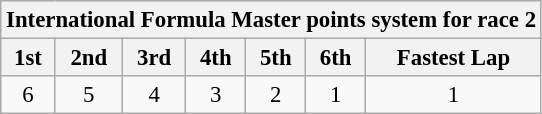<table class="wikitable" style="font-size:95%; text-align:center">
<tr>
<th colspan="9">International Formula Master points system for race 2</th>
</tr>
<tr>
<th>1st</th>
<th>2nd</th>
<th>3rd</th>
<th>4th</th>
<th>5th</th>
<th>6th</th>
<th>Fastest Lap</th>
</tr>
<tr>
<td>6</td>
<td>5</td>
<td>4</td>
<td>3</td>
<td>2</td>
<td>1</td>
<td>1</td>
</tr>
</table>
